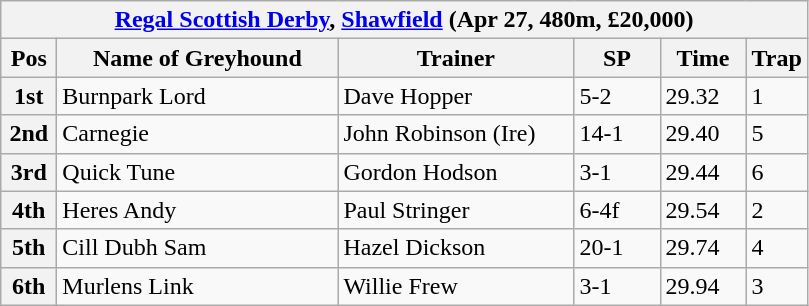<table class="wikitable">
<tr>
<th colspan="6"><a href='#'>Regal Scottish Derby</a>, <a href='#'>Shawfield</a> (Apr 27, 480m, £20,000)</th>
</tr>
<tr>
<th width=30>Pos</th>
<th width=180>Name of Greyhound</th>
<th width=150>Trainer</th>
<th width=50>SP</th>
<th width=50>Time</th>
<th width=30>Trap</th>
</tr>
<tr>
<th>1st</th>
<td>Burnpark Lord</td>
<td>Dave Hopper</td>
<td>5-2</td>
<td>29.32</td>
<td>1</td>
</tr>
<tr>
<th>2nd</th>
<td>Carnegie</td>
<td>John Robinson (Ire)</td>
<td>14-1</td>
<td>29.40</td>
<td>5</td>
</tr>
<tr>
<th>3rd</th>
<td>Quick Tune</td>
<td>Gordon Hodson</td>
<td>3-1</td>
<td>29.44</td>
<td>6</td>
</tr>
<tr>
<th>4th</th>
<td>Heres Andy</td>
<td>Paul Stringer</td>
<td>6-4f</td>
<td>29.54</td>
<td>2</td>
</tr>
<tr>
<th>5th</th>
<td>Cill Dubh Sam</td>
<td>Hazel Dickson</td>
<td>20-1</td>
<td>29.74</td>
<td>4</td>
</tr>
<tr>
<th>6th</th>
<td>Murlens Link</td>
<td>Willie Frew</td>
<td>3-1</td>
<td>29.94</td>
<td>3</td>
</tr>
</table>
